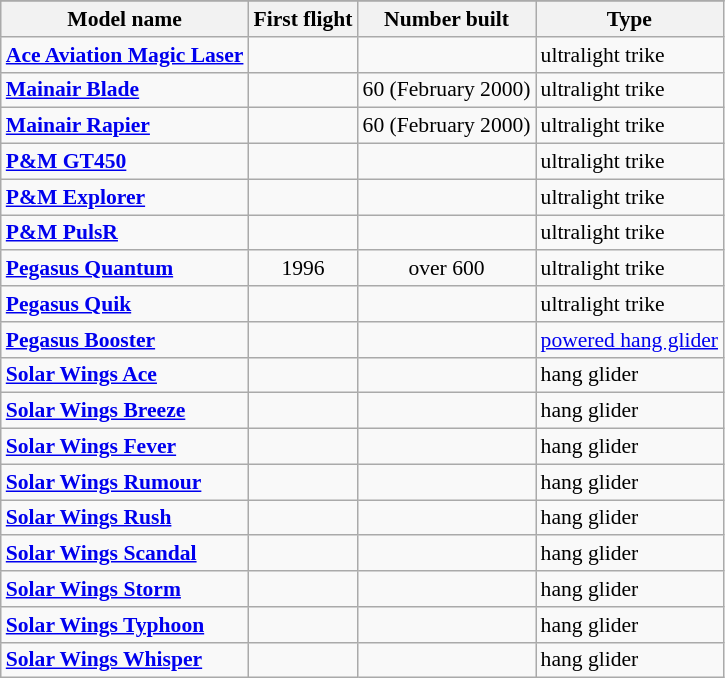<table class="wikitable" style="text-align:center; font-size:90%;">
<tr>
</tr>
<tr style="background:#efefef;">
<th>Model name</th>
<th>First flight</th>
<th>Number built</th>
<th>Type</th>
</tr>
<tr>
<td style="text-align:left"><strong><a href='#'>Ace Aviation Magic Laser</a></strong></td>
<td style="text-align:center"></td>
<td style="text-align:center"></td>
<td style="text-align:left">ultralight trike</td>
</tr>
<tr>
<td style="text-align:left"><strong><a href='#'>Mainair Blade</a></strong></td>
<td style="text-align:center"></td>
<td style="text-align:center">60 (February 2000)</td>
<td style="text-align:left">ultralight trike</td>
</tr>
<tr>
<td style="text-align:left"><strong><a href='#'>Mainair Rapier</a></strong></td>
<td style="text-align:center"></td>
<td style="text-align:center">60 (February 2000)</td>
<td style="text-align:left">ultralight trike</td>
</tr>
<tr>
<td style="text-align:left"><strong><a href='#'>P&M GT450</a></strong></td>
<td style="text-align:center"></td>
<td style="text-align:center"></td>
<td style="text-align:left">ultralight trike</td>
</tr>
<tr>
<td style="text-align:left"><strong><a href='#'>P&M Explorer</a></strong></td>
<td style="text-align:center"></td>
<td style="text-align:center"></td>
<td style="text-align:left">ultralight trike</td>
</tr>
<tr>
<td style="text-align:left"><strong><a href='#'>P&M PulsR</a></strong></td>
<td style="text-align:center"></td>
<td style="text-align:center"></td>
<td style="text-align:left">ultralight trike</td>
</tr>
<tr>
<td style="text-align:left"><strong><a href='#'>Pegasus Quantum</a></strong></td>
<td style="text-align:center">1996</td>
<td style="text-align:center">over 600</td>
<td style="text-align:left">ultralight trike</td>
</tr>
<tr>
<td style="text-align:left"><strong><a href='#'>Pegasus Quik</a></strong></td>
<td style="text-align:center"></td>
<td style="text-align:center"></td>
<td style="text-align:left">ultralight trike</td>
</tr>
<tr>
<td style="text-align:left"><strong><a href='#'>Pegasus Booster</a></strong></td>
<td style="text-align:center"></td>
<td style="text-align:center"></td>
<td style="text-align:left"><a href='#'>powered hang glider</a></td>
</tr>
<tr>
<td style="text-align:left"><strong><a href='#'>Solar Wings Ace</a></strong></td>
<td style="text-align:center"></td>
<td style="text-align:center"></td>
<td style="text-align:left">hang glider</td>
</tr>
<tr>
<td style="text-align:left"><strong><a href='#'>Solar Wings Breeze</a></strong></td>
<td style="text-align:center"></td>
<td style="text-align:center"></td>
<td style="text-align:left">hang glider</td>
</tr>
<tr>
<td style="text-align:left"><strong><a href='#'>Solar Wings Fever</a></strong></td>
<td style="text-align:center"></td>
<td style="text-align:center"></td>
<td style="text-align:left">hang glider</td>
</tr>
<tr>
<td style="text-align:left"><strong><a href='#'>Solar Wings Rumour</a></strong></td>
<td style="text-align:center"></td>
<td style="text-align:center"></td>
<td style="text-align:left">hang glider</td>
</tr>
<tr>
<td style="text-align:left"><strong><a href='#'>Solar Wings Rush</a></strong></td>
<td style="text-align:center"></td>
<td style="text-align:center"></td>
<td style="text-align:left">hang glider</td>
</tr>
<tr>
<td style="text-align:left"><strong><a href='#'>Solar Wings Scandal</a></strong></td>
<td style="text-align:center"></td>
<td style="text-align:center"></td>
<td style="text-align:left">hang glider</td>
</tr>
<tr>
<td style="text-align:left"><strong><a href='#'>Solar Wings Storm</a></strong></td>
<td style="text-align:center"></td>
<td style="text-align:center"></td>
<td style="text-align:left">hang glider</td>
</tr>
<tr>
<td style="text-align:left"><strong><a href='#'>Solar Wings Typhoon</a></strong></td>
<td style="text-align:center"></td>
<td style="text-align:center"></td>
<td style="text-align:left">hang glider</td>
</tr>
<tr>
<td style="text-align:left"><strong><a href='#'>Solar Wings Whisper</a></strong></td>
<td style="text-align:center"></td>
<td style="text-align:center"></td>
<td style="text-align:left">hang glider</td>
</tr>
</table>
